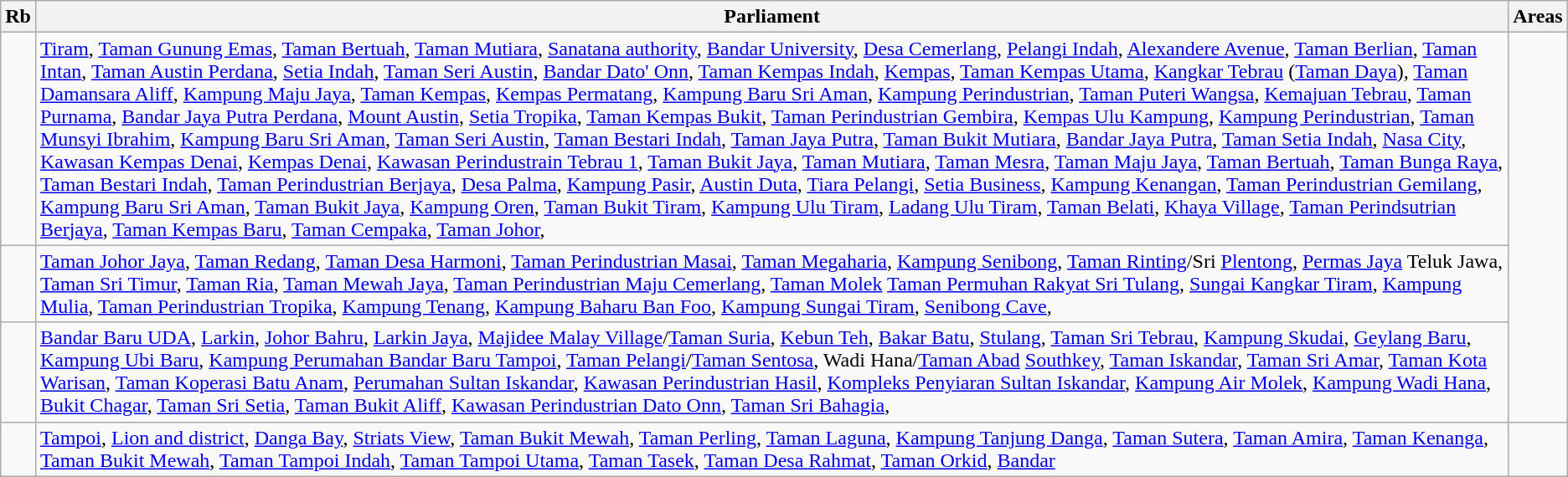<table class="wikitable">
<tr>
<th>Rb</th>
<th>Parliament</th>
<th>Areas</th>
</tr>
<tr>
<td></td>
<td><a href='#'>Tiram</a>, <a href='#'>Taman Gunung Emas</a>, <a href='#'>Taman Bertuah</a>, <a href='#'>Taman Mutiara</a>, <a href='#'>Sanatana authority</a>, <a href='#'>Bandar University</a>, <a href='#'>Desa Cemerlang</a>, <a href='#'>Pelangi Indah</a>, <a href='#'>Alexandere Avenue</a>, <a href='#'>Taman Berlian</a>, <a href='#'>Taman Intan</a>, <a href='#'>Taman Austin Perdana</a>, <a href='#'>Setia Indah</a>, <a href='#'>Taman Seri Austin</a>, <a href='#'>Bandar Dato' Onn</a>, <a href='#'>Taman Kempas Indah</a>, <a href='#'>Kempas</a>, <a href='#'>Taman Kempas Utama</a>, <a href='#'>Kangkar Tebrau</a> (<a href='#'>Taman Daya</a>), <a href='#'>Taman Damansara Aliff</a>, <a href='#'>Kampung Maju Jaya</a>, <a href='#'>Taman Kempas</a>, <a href='#'>Kempas Permatang</a>, <a href='#'>Kampung Baru Sri Aman</a>, <a href='#'>Kampung Perindustrian</a>, <a href='#'>Taman Puteri Wangsa</a>, <a href='#'>Kemajuan Tebrau</a>, <a href='#'>Taman Purnama</a>, <a href='#'>Bandar Jaya Putra Perdana</a>, <a href='#'>Mount Austin</a>, <a href='#'>Setia Tropika</a>, <a href='#'>Taman Kempas Bukit</a>, <a href='#'>Taman Perindustrian Gembira</a>, <a href='#'>Kempas Ulu Kampung</a>, <a href='#'>Kampung Perindustrian</a>, <a href='#'>Taman Munsyi Ibrahim</a>, <a href='#'>Kampung Baru Sri Aman</a>, <a href='#'>Taman Seri Austin</a>, <a href='#'>Taman Bestari Indah</a>, <a href='#'>Taman Jaya Putra</a>, <a href='#'>Taman Bukit Mutiara</a>, <a href='#'>Bandar Jaya Putra</a>, <a href='#'>Taman Setia Indah</a>, <a href='#'>Nasa City</a>, <a href='#'>Kawasan Kempas Denai</a>, <a href='#'>Kempas Denai</a>, <a href='#'>Kawasan Perindustrain Tebrau 1</a>, <a href='#'>Taman Bukit Jaya</a>, <a href='#'>Taman Mutiara</a>, <a href='#'>Taman Mesra</a>, <a href='#'>Taman Maju Jaya</a>, <a href='#'>Taman Bertuah</a>, <a href='#'>Taman Bunga Raya</a>, <a href='#'>Taman Bestari Indah</a>, <a href='#'>Taman Perindustrian Berjaya</a>, <a href='#'>Desa Palma</a>, <a href='#'>Kampung Pasir</a>, <a href='#'>Austin Duta</a>, <a href='#'>Tiara Pelangi</a>, <a href='#'>Setia Business</a>, <a href='#'>Kampung Kenangan</a>, <a href='#'>Taman Perindustrian Gemilang</a>, <a href='#'>Kampung Baru Sri Aman</a>, <a href='#'>Taman Bukit Jaya</a>, <a href='#'>Kampung Oren</a>, <a href='#'>Taman Bukit Tiram</a>, <a href='#'>Kampung Ulu Tiram</a>, <a href='#'>Ladang Ulu Tiram</a>, <a href='#'>Taman Belati</a>, <a href='#'>Khaya Village</a>, <a href='#'>Taman Perindsutrian Berjaya</a>, <a href='#'>Taman Kempas Baru</a>, <a href='#'>Taman Cempaka</a>, <a href='#'>Taman Johor</a>,</td>
</tr>
<tr>
<td></td>
<td><a href='#'>Taman Johor Jaya</a>, <a href='#'>Taman Redang</a>, <a href='#'>Taman Desa Harmoni</a>, <a href='#'>Taman Perindustrian Masai</a>, <a href='#'>Taman Megaharia</a>, <a href='#'>Kampung Senibong</a>, <a href='#'>Taman Rinting</a>/Sri <a href='#'>Plentong</a>, <a href='#'>Permas Jaya</a> Teluk Jawa, <a href='#'>Taman Sri Timur</a>, <a href='#'>Taman Ria</a>, <a href='#'>Taman Mewah Jaya</a>, <a href='#'>Taman Perindustrian Maju Cemerlang</a>, <a href='#'>Taman Molek</a> <a href='#'>Taman Permuhan Rakyat Sri Tulang</a>, <a href='#'>Sungai Kangkar Tiram</a>, <a href='#'>Kampung Mulia</a>, <a href='#'>Taman Perindustrian Tropika</a>, <a href='#'>Kampung Tenang</a>, <a href='#'>Kampung Baharu Ban Foo</a>, <a href='#'>Kampung Sungai Tiram</a>, <a href='#'>Senibong Cave</a>,</td>
</tr>
<tr>
<td></td>
<td><a href='#'>Bandar Baru UDA</a>, <a href='#'>Larkin</a>, <a href='#'>Johor Bahru</a>, <a href='#'>Larkin Jaya</a>, <a href='#'>Majidee Malay Village</a>/<a href='#'>Taman Suria</a>, <a href='#'>Kebun Teh</a>, <a href='#'>Bakar Batu</a>, <a href='#'>Stulang</a>, <a href='#'>Taman Sri Tebrau</a>, <a href='#'>Kampung Skudai</a>, <a href='#'>Geylang Baru</a>, <a href='#'>Kampung Ubi Baru</a>, <a href='#'>Kampung Perumahan Bandar Baru Tampoi</a>, <a href='#'>Taman Pelangi</a>/<a href='#'>Taman Sentosa</a>, Wadi Hana/<a href='#'>Taman Abad</a>  <a href='#'>Southkey</a>, <a href='#'>Taman Iskandar</a>, <a href='#'>Taman Sri Amar</a>, <a href='#'>Taman Kota Warisan</a>, <a href='#'>Taman Koperasi Batu Anam</a>, <a href='#'>Perumahan Sultan Iskandar</a>, <a href='#'>Kawasan Perindustrian Hasil</a>, <a href='#'>Kompleks Penyiaran Sultan Iskandar</a>, <a href='#'>Kampung Air Molek</a>, <a href='#'>Kampung Wadi Hana</a>, <a href='#'>Bukit Chagar</a>, <a href='#'>Taman Sri Setia</a>, <a href='#'>Taman Bukit Aliff</a>, <a href='#'>Kawasan Perindustrian Dato Onn</a>, <a href='#'>Taman Sri Bahagia</a>,</td>
</tr>
<tr>
<td></td>
<td><a href='#'>Tampoi</a>, <a href='#'>Lion and district</a>, <a href='#'>Danga Bay</a>, <a href='#'>Striats View</a>, <a href='#'>Taman Bukit Mewah</a>, <a href='#'>Taman Perling</a>, <a href='#'>Taman Laguna</a>, <a href='#'>Kampung Tanjung Danga</a>, <a href='#'>Taman Sutera</a>, <a href='#'>Taman Amira</a>, <a href='#'>Taman Kenanga</a>, <a href='#'>Taman Bukit Mewah</a>, <a href='#'>Taman Tampoi Indah</a>, <a href='#'>Taman Tampoi Utama</a>, <a href='#'>Taman Tasek</a>, <a href='#'>Taman Desa Rahmat</a>, <a href='#'>Taman Orkid</a>, <a href='#'>Bandar</a></td>
<td></td>
</tr>
</table>
